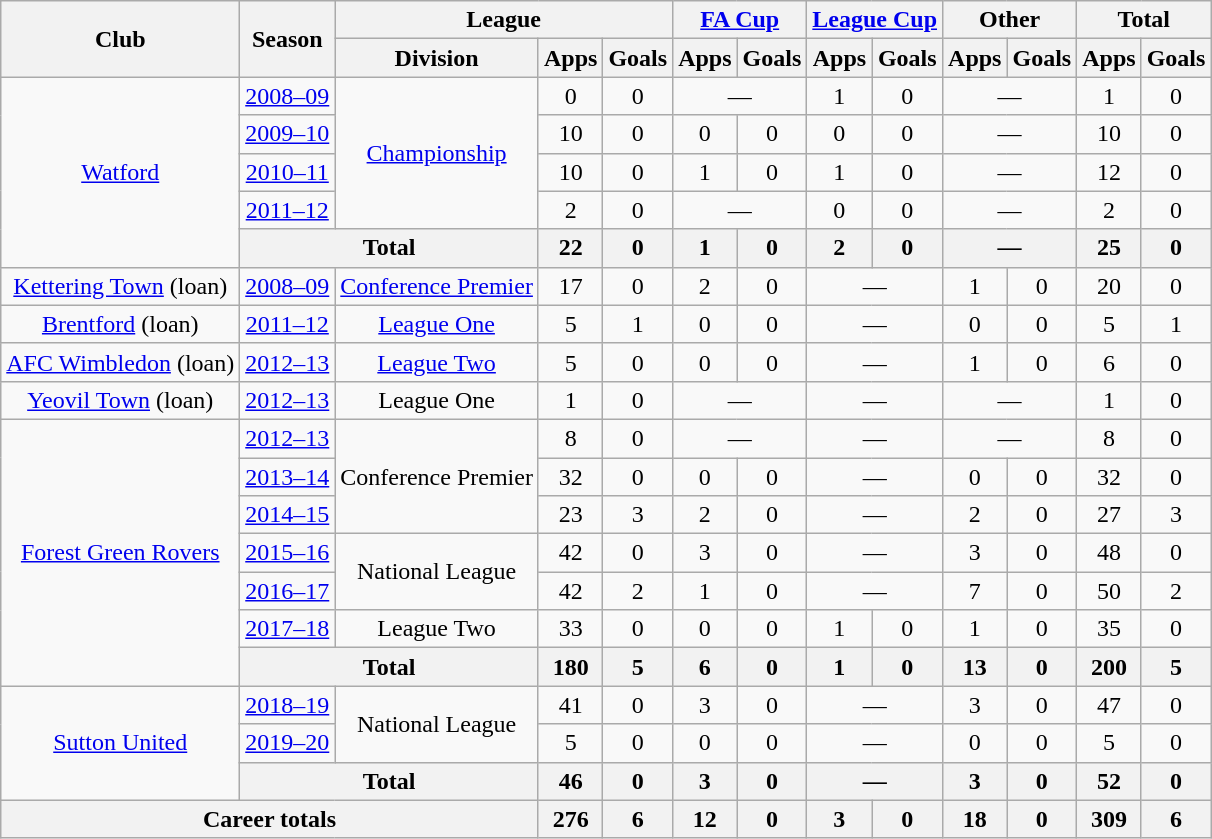<table class="wikitable" style="text-align:center">
<tr>
<th rowspan="2">Club</th>
<th rowspan="2">Season</th>
<th colspan="3">League</th>
<th colspan="2"><a href='#'>FA Cup</a></th>
<th colspan="2"><a href='#'>League Cup</a></th>
<th colspan="2">Other</th>
<th colspan="2">Total</th>
</tr>
<tr>
<th>Division</th>
<th>Apps</th>
<th>Goals</th>
<th>Apps</th>
<th>Goals</th>
<th>Apps</th>
<th>Goals</th>
<th>Apps</th>
<th>Goals</th>
<th>Apps</th>
<th>Goals</th>
</tr>
<tr>
<td rowspan="5"><a href='#'>Watford</a></td>
<td><a href='#'>2008–09</a></td>
<td rowspan="4"><a href='#'>Championship</a></td>
<td>0</td>
<td>0</td>
<td colspan="2">—</td>
<td>1</td>
<td>0</td>
<td colspan="2">—</td>
<td>1</td>
<td>0</td>
</tr>
<tr>
<td><a href='#'>2009–10</a></td>
<td>10</td>
<td>0</td>
<td>0</td>
<td>0</td>
<td>0</td>
<td>0</td>
<td colspan="2">—</td>
<td>10</td>
<td>0</td>
</tr>
<tr>
<td><a href='#'>2010–11</a></td>
<td>10</td>
<td>0</td>
<td>1</td>
<td>0</td>
<td>1</td>
<td>0</td>
<td colspan="2">—</td>
<td>12</td>
<td>0</td>
</tr>
<tr>
<td><a href='#'>2011–12</a></td>
<td>2</td>
<td>0</td>
<td colspan="2">—</td>
<td>0</td>
<td>0</td>
<td colspan="2">—</td>
<td>2</td>
<td>0</td>
</tr>
<tr>
<th colspan="2">Total</th>
<th>22</th>
<th>0</th>
<th>1</th>
<th>0</th>
<th>2</th>
<th>0</th>
<th colspan="2">—</th>
<th>25</th>
<th>0</th>
</tr>
<tr>
<td><a href='#'>Kettering Town</a> (loan)</td>
<td><a href='#'>2008–09</a></td>
<td><a href='#'>Conference Premier</a></td>
<td>17</td>
<td>0</td>
<td>2</td>
<td>0</td>
<td colspan="2">—</td>
<td>1</td>
<td>0</td>
<td>20</td>
<td>0</td>
</tr>
<tr>
<td><a href='#'>Brentford</a> (loan)</td>
<td><a href='#'>2011–12</a></td>
<td><a href='#'>League One</a></td>
<td>5</td>
<td>1</td>
<td>0</td>
<td>0</td>
<td colspan="2">—</td>
<td>0</td>
<td>0</td>
<td>5</td>
<td>1</td>
</tr>
<tr>
<td><a href='#'>AFC Wimbledon</a> (loan)</td>
<td><a href='#'>2012–13</a></td>
<td><a href='#'>League Two</a></td>
<td>5</td>
<td>0</td>
<td>0</td>
<td>0</td>
<td colspan="2">—</td>
<td>1</td>
<td>0</td>
<td>6</td>
<td>0</td>
</tr>
<tr>
<td><a href='#'>Yeovil Town</a> (loan)</td>
<td><a href='#'>2012–13</a></td>
<td>League One</td>
<td>1</td>
<td>0</td>
<td colspan="2">—</td>
<td colspan="2">—</td>
<td colspan="2">—</td>
<td>1</td>
<td>0</td>
</tr>
<tr>
<td rowspan="7"><a href='#'>Forest Green Rovers</a></td>
<td><a href='#'>2012–13</a></td>
<td rowspan="3">Conference Premier</td>
<td>8</td>
<td>0</td>
<td colspan="2">—</td>
<td colspan="2">—</td>
<td colspan="2">—</td>
<td>8</td>
<td>0</td>
</tr>
<tr>
<td><a href='#'>2013–14</a></td>
<td>32</td>
<td>0</td>
<td>0</td>
<td>0</td>
<td colspan="2">—</td>
<td>0</td>
<td>0</td>
<td>32</td>
<td>0</td>
</tr>
<tr>
<td><a href='#'>2014–15</a></td>
<td>23</td>
<td>3</td>
<td>2</td>
<td>0</td>
<td colspan="2">—</td>
<td>2</td>
<td>0</td>
<td>27</td>
<td>3</td>
</tr>
<tr>
<td><a href='#'>2015–16</a></td>
<td rowspan="2">National League</td>
<td>42</td>
<td>0</td>
<td>3</td>
<td>0</td>
<td colspan="2">—</td>
<td>3</td>
<td>0</td>
<td>48</td>
<td>0</td>
</tr>
<tr>
<td><a href='#'>2016–17</a></td>
<td>42</td>
<td>2</td>
<td>1</td>
<td>0</td>
<td colspan="2">—</td>
<td>7</td>
<td>0</td>
<td>50</td>
<td>2</td>
</tr>
<tr>
<td><a href='#'>2017–18</a></td>
<td>League Two</td>
<td>33</td>
<td>0</td>
<td>0</td>
<td>0</td>
<td>1</td>
<td>0</td>
<td>1</td>
<td>0</td>
<td>35</td>
<td>0</td>
</tr>
<tr>
<th colspan="2">Total</th>
<th>180</th>
<th>5</th>
<th>6</th>
<th>0</th>
<th>1</th>
<th>0</th>
<th>13</th>
<th>0</th>
<th>200</th>
<th>5</th>
</tr>
<tr>
<td rowspan="3"><a href='#'>Sutton United</a></td>
<td><a href='#'>2018–19</a></td>
<td rowspan="2">National League</td>
<td>41</td>
<td>0</td>
<td>3</td>
<td>0</td>
<td colspan="2">—</td>
<td>3</td>
<td>0</td>
<td>47</td>
<td>0</td>
</tr>
<tr>
<td><a href='#'>2019–20</a></td>
<td>5</td>
<td>0</td>
<td>0</td>
<td>0</td>
<td colspan="2">—</td>
<td>0</td>
<td>0</td>
<td>5</td>
<td>0</td>
</tr>
<tr>
<th colspan="2">Total</th>
<th>46</th>
<th>0</th>
<th>3</th>
<th>0</th>
<th colspan="2">—</th>
<th>3</th>
<th>0</th>
<th>52</th>
<th>0</th>
</tr>
<tr>
<th colspan="3">Career totals</th>
<th>276</th>
<th>6</th>
<th>12</th>
<th>0</th>
<th>3</th>
<th>0</th>
<th>18</th>
<th>0</th>
<th>309</th>
<th>6</th>
</tr>
</table>
